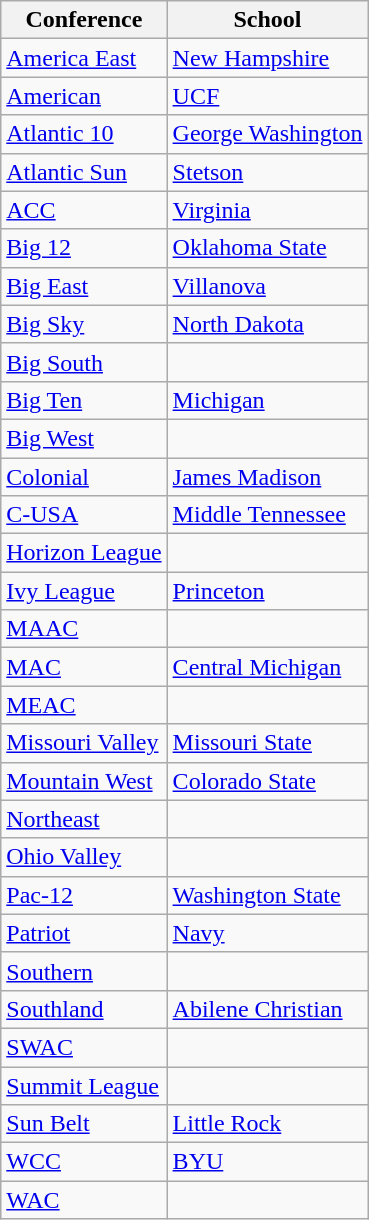<table class="wikitable sortable">
<tr>
<th>Conference</th>
<th>School</th>
</tr>
<tr>
<td><a href='#'>America East</a></td>
<td><a href='#'>New Hampshire</a></td>
</tr>
<tr>
<td><a href='#'>American</a></td>
<td><a href='#'>UCF</a></td>
</tr>
<tr>
<td><a href='#'>Atlantic 10</a></td>
<td><a href='#'>George Washington</a></td>
</tr>
<tr>
<td><a href='#'>Atlantic Sun</a></td>
<td><a href='#'>Stetson</a></td>
</tr>
<tr>
<td><a href='#'>ACC</a></td>
<td><a href='#'>Virginia</a></td>
</tr>
<tr>
<td><a href='#'>Big 12</a></td>
<td><a href='#'>Oklahoma State</a></td>
</tr>
<tr>
<td><a href='#'>Big East</a></td>
<td><a href='#'>Villanova</a></td>
</tr>
<tr>
<td><a href='#'>Big Sky</a></td>
<td><a href='#'>North Dakota</a></td>
</tr>
<tr>
<td><a href='#'>Big South</a></td>
<td></td>
</tr>
<tr>
<td><a href='#'>Big Ten</a></td>
<td><a href='#'>Michigan</a></td>
</tr>
<tr>
<td><a href='#'>Big West</a></td>
<td></td>
</tr>
<tr>
<td><a href='#'>Colonial</a></td>
<td><a href='#'>James Madison</a></td>
</tr>
<tr>
<td><a href='#'>C-USA</a></td>
<td><a href='#'>Middle Tennessee</a></td>
</tr>
<tr>
<td><a href='#'>Horizon League</a></td>
<td></td>
</tr>
<tr>
<td><a href='#'>Ivy League</a></td>
<td><a href='#'>Princeton</a></td>
</tr>
<tr>
<td><a href='#'>MAAC</a></td>
<td></td>
</tr>
<tr>
<td><a href='#'>MAC</a></td>
<td><a href='#'>Central Michigan</a></td>
</tr>
<tr>
<td><a href='#'>MEAC</a></td>
<td></td>
</tr>
<tr>
<td><a href='#'>Missouri Valley</a></td>
<td><a href='#'>Missouri State</a></td>
</tr>
<tr>
<td><a href='#'>Mountain West</a></td>
<td><a href='#'>Colorado State</a></td>
</tr>
<tr>
<td><a href='#'>Northeast</a></td>
<td></td>
</tr>
<tr>
<td><a href='#'>Ohio Valley</a></td>
<td></td>
</tr>
<tr>
<td><a href='#'>Pac-12</a></td>
<td><a href='#'>Washington State</a></td>
</tr>
<tr>
<td><a href='#'>Patriot</a></td>
<td><a href='#'>Navy</a></td>
</tr>
<tr>
<td><a href='#'>Southern</a></td>
<td></td>
</tr>
<tr>
<td><a href='#'>Southland</a></td>
<td><a href='#'>Abilene Christian</a></td>
</tr>
<tr>
<td><a href='#'>SWAC</a></td>
<td></td>
</tr>
<tr>
<td><a href='#'>Summit League</a></td>
<td></td>
</tr>
<tr>
<td><a href='#'>Sun Belt</a></td>
<td><a href='#'>Little Rock</a></td>
</tr>
<tr>
<td><a href='#'>WCC</a></td>
<td><a href='#'>BYU</a></td>
</tr>
<tr>
<td><a href='#'>WAC</a></td>
<td></td>
</tr>
</table>
